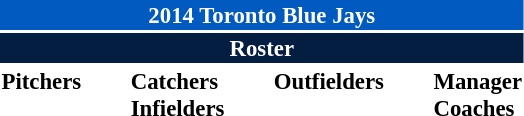<table class="toccolours" style="font-size: 95%;">
<tr http://upload.wikimedia.org/wikipedia/en/c/c8/Button_redirect.png>
<th colspan="10" style="background:#005ac0; color:#fff; text-align:center;">2014 Toronto Blue Jays</th>
</tr>
<tr>
<td colspan="10" style="background:#041E42; color:white; text-align:center;"><strong>Roster</strong></td>
</tr>
<tr>
<td valign="top"><strong>Pitchers</strong><br>
























</td>
<td style="width:25px;"></td>
<td valign="top"><strong>Catchers</strong><br>



<strong>Infielders</strong>













</td>
<td style="width:25px;"></td>
<td valign="top"><strong>Outfielders</strong><br>









</td>
<td style="width:25px;"></td>
<td valign="top"><strong>Manager</strong><br>
<strong>Coaches</strong>
 
 
 
 
 
 
 
 </td>
</tr>
</table>
